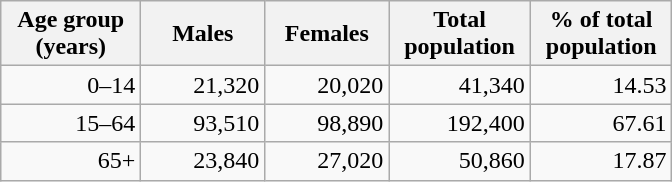<table class="wikitable">
<tr>
<th width="86pt">Age group<br> (years)</th>
<th width="75.3pt">Males</th>
<th width="75.3pt">Females</th>
<th width="87pt">Total<br>population</th>
<th width="87pt">% of total<br>population</th>
</tr>
<tr>
<td align="right">0–14</td>
<td align="right">21,320</td>
<td align="right">20,020</td>
<td align="right">41,340</td>
<td align="right">14.53</td>
</tr>
<tr>
<td align="right">15–64</td>
<td align="right">93,510</td>
<td align="right">98,890</td>
<td align="right">192,400</td>
<td align="right">67.61</td>
</tr>
<tr>
<td align="right">65+</td>
<td align="right">23,840</td>
<td align="right">27,020</td>
<td align="right">50,860</td>
<td align="right">17.87</td>
</tr>
</table>
